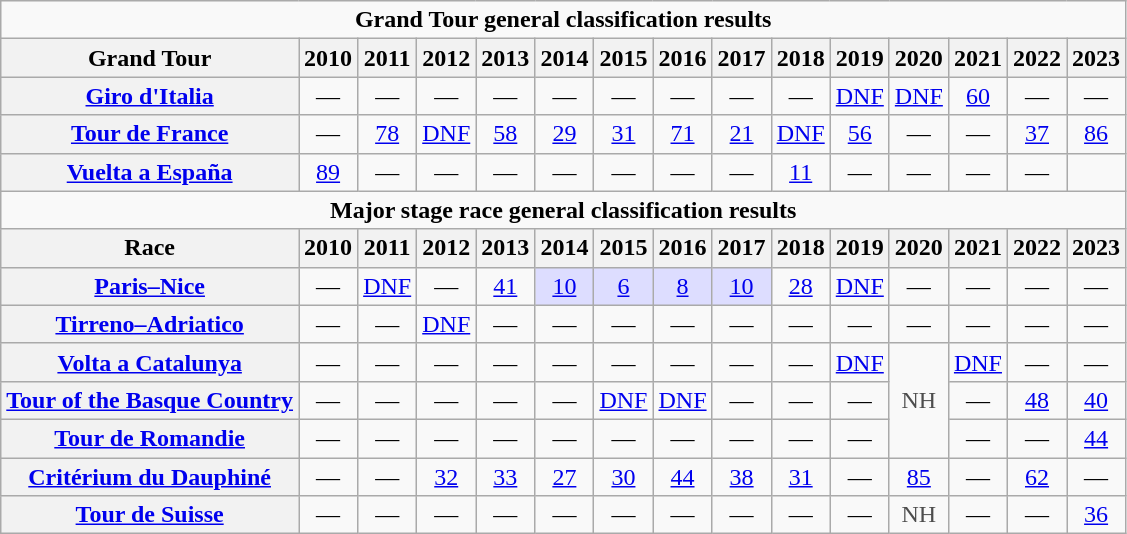<table class="wikitable plainrowheaders">
<tr>
<td colspan=15 align="center"><strong>Grand Tour general classification results</strong></td>
</tr>
<tr>
<th>Grand Tour</th>
<th scope="col">2010</th>
<th scope="col">2011</th>
<th scope="col">2012</th>
<th scope="col">2013</th>
<th scope="col">2014</th>
<th scope="col">2015</th>
<th scope="col">2016</th>
<th scope="col">2017</th>
<th scope="col">2018</th>
<th scope="col">2019</th>
<th scope="col">2020</th>
<th scope="col">2021</th>
<th scope="col">2022</th>
<th scope="col">2023</th>
</tr>
<tr style="text-align:center;">
<th scope="row"> <a href='#'>Giro d'Italia</a></th>
<td>—</td>
<td>—</td>
<td>—</td>
<td>—</td>
<td>—</td>
<td>—</td>
<td>—</td>
<td>—</td>
<td>—</td>
<td><a href='#'>DNF</a></td>
<td><a href='#'>DNF</a></td>
<td><a href='#'>60</a></td>
<td>—</td>
<td>—</td>
</tr>
<tr style="text-align:center;">
<th scope="row"> <a href='#'>Tour de France</a></th>
<td>—</td>
<td><a href='#'>78</a></td>
<td><a href='#'>DNF</a></td>
<td><a href='#'>58</a></td>
<td><a href='#'>29</a></td>
<td><a href='#'>31</a></td>
<td><a href='#'>71</a></td>
<td><a href='#'>21</a></td>
<td><a href='#'>DNF</a></td>
<td><a href='#'>56</a></td>
<td>—</td>
<td>—</td>
<td><a href='#'>37</a></td>
<td><a href='#'>86</a></td>
</tr>
<tr style="text-align:center;">
<th scope="row"> <a href='#'>Vuelta a España</a></th>
<td><a href='#'>89</a></td>
<td>—</td>
<td>—</td>
<td>—</td>
<td>—</td>
<td>—</td>
<td>—</td>
<td>—</td>
<td><a href='#'>11</a></td>
<td>—</td>
<td>—</td>
<td>—</td>
<td>—</td>
<td></td>
</tr>
<tr>
<td colspan=15 align="center"><strong>Major stage race general classification results</strong></td>
</tr>
<tr>
<th>Race</th>
<th scope="col">2010</th>
<th scope="col">2011</th>
<th scope="col">2012</th>
<th scope="col">2013</th>
<th scope="col">2014</th>
<th scope="col">2015</th>
<th scope="col">2016</th>
<th scope="col">2017</th>
<th scope="col">2018</th>
<th scope="col">2019</th>
<th scope="col">2020</th>
<th scope="col">2021</th>
<th scope="col">2022</th>
<th scope="col">2023</th>
</tr>
<tr style="text-align:center;">
<th scope="row"> <a href='#'>Paris–Nice</a></th>
<td>—</td>
<td><a href='#'>DNF</a></td>
<td>—</td>
<td><a href='#'>41</a></td>
<td style="background:#ddf;"><a href='#'>10</a></td>
<td style="background:#ddf;"><a href='#'>6</a></td>
<td style="background:#ddf;"><a href='#'>8</a></td>
<td style="background:#ddf;"><a href='#'>10</a></td>
<td><a href='#'>28</a></td>
<td><a href='#'>DNF</a></td>
<td>—</td>
<td>—</td>
<td>—</td>
<td>—</td>
</tr>
<tr style="text-align:center;">
<th scope="row"> <a href='#'>Tirreno–Adriatico</a></th>
<td>—</td>
<td>—</td>
<td><a href='#'>DNF</a></td>
<td>—</td>
<td>—</td>
<td>—</td>
<td>—</td>
<td>—</td>
<td>—</td>
<td>—</td>
<td>—</td>
<td>—</td>
<td>—</td>
<td>—</td>
</tr>
<tr style="text-align:center;">
<th scope="row"> <a href='#'>Volta a Catalunya</a></th>
<td>—</td>
<td>—</td>
<td>—</td>
<td>—</td>
<td>—</td>
<td>—</td>
<td>—</td>
<td>—</td>
<td>—</td>
<td><a href='#'>DNF</a></td>
<td style="color:#4d4d4d;" rowspan=3>NH</td>
<td><a href='#'>DNF</a></td>
<td>—</td>
<td>—</td>
</tr>
<tr style="text-align:center;">
<th scope="row"> <a href='#'>Tour of the Basque Country</a></th>
<td>—</td>
<td>—</td>
<td>—</td>
<td>—</td>
<td>—</td>
<td><a href='#'>DNF</a></td>
<td><a href='#'>DNF</a></td>
<td>—</td>
<td>—</td>
<td>—</td>
<td>—</td>
<td><a href='#'>48</a></td>
<td><a href='#'>40</a></td>
</tr>
<tr style="text-align:center;">
<th scope="row"> <a href='#'>Tour de Romandie</a></th>
<td>—</td>
<td>—</td>
<td>—</td>
<td>—</td>
<td>—</td>
<td>—</td>
<td>—</td>
<td>—</td>
<td>—</td>
<td>—</td>
<td>—</td>
<td>—</td>
<td><a href='#'>44</a></td>
</tr>
<tr style="text-align:center;">
<th scope="row"> <a href='#'>Critérium du Dauphiné</a></th>
<td>—</td>
<td>—</td>
<td><a href='#'>32</a></td>
<td><a href='#'>33</a></td>
<td><a href='#'>27</a></td>
<td><a href='#'>30</a></td>
<td><a href='#'>44</a></td>
<td><a href='#'>38</a></td>
<td><a href='#'>31</a></td>
<td>—</td>
<td><a href='#'>85</a></td>
<td>—</td>
<td><a href='#'>62</a></td>
<td>—</td>
</tr>
<tr style="text-align:center;">
<th scope="row"> <a href='#'>Tour de Suisse</a></th>
<td>—</td>
<td>—</td>
<td>—</td>
<td>—</td>
<td>—</td>
<td>—</td>
<td>—</td>
<td>—</td>
<td>—</td>
<td>—</td>
<td style="color:#4d4d4d;">NH</td>
<td>—</td>
<td>—</td>
<td><a href='#'>36</a></td>
</tr>
</table>
